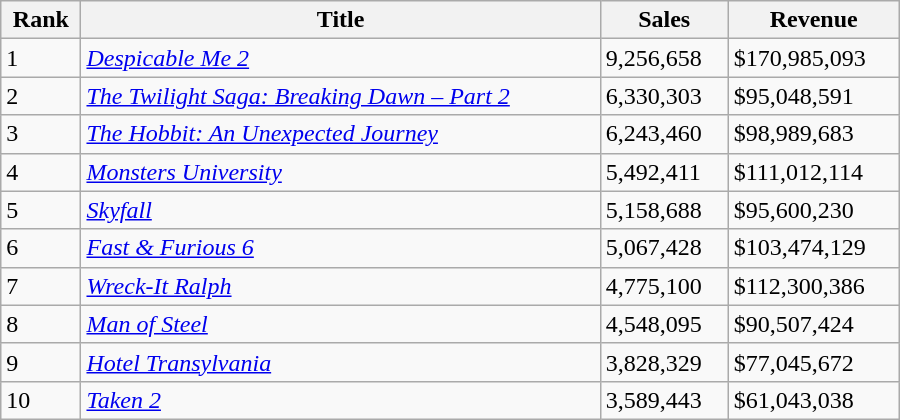<table class="wikitable sortable" width="600">
<tr>
<th>Rank</th>
<th>Title</th>
<th>Sales</th>
<th>Revenue</th>
</tr>
<tr>
<td>1</td>
<td><em><a href='#'>Despicable Me 2</a></em></td>
<td>9,256,658</td>
<td>$170,985,093</td>
</tr>
<tr>
<td>2</td>
<td><em><a href='#'>The Twilight Saga: Breaking Dawn – Part 2</a></em></td>
<td>6,330,303</td>
<td>$95,048,591</td>
</tr>
<tr>
<td>3</td>
<td><em><a href='#'>The Hobbit: An Unexpected Journey</a></em></td>
<td>6,243,460</td>
<td>$98,989,683</td>
</tr>
<tr>
<td>4</td>
<td><em><a href='#'>Monsters University</a></em></td>
<td>5,492,411</td>
<td>$111,012,114</td>
</tr>
<tr>
<td>5</td>
<td><em><a href='#'>Skyfall</a></em></td>
<td>5,158,688</td>
<td>$95,600,230</td>
</tr>
<tr>
<td>6</td>
<td><em><a href='#'>Fast & Furious 6</a></em></td>
<td>5,067,428</td>
<td>$103,474,129</td>
</tr>
<tr>
<td>7</td>
<td><em><a href='#'>Wreck-It Ralph</a></em></td>
<td>4,775,100</td>
<td>$112,300,386</td>
</tr>
<tr>
<td>8</td>
<td><em><a href='#'>Man of Steel</a></em></td>
<td>4,548,095</td>
<td>$90,507,424</td>
</tr>
<tr>
<td>9</td>
<td><em><a href='#'>Hotel Transylvania</a></em></td>
<td>3,828,329</td>
<td>$77,045,672</td>
</tr>
<tr>
<td>10</td>
<td><em><a href='#'>Taken 2</a></em></td>
<td>3,589,443</td>
<td>$61,043,038</td>
</tr>
</table>
